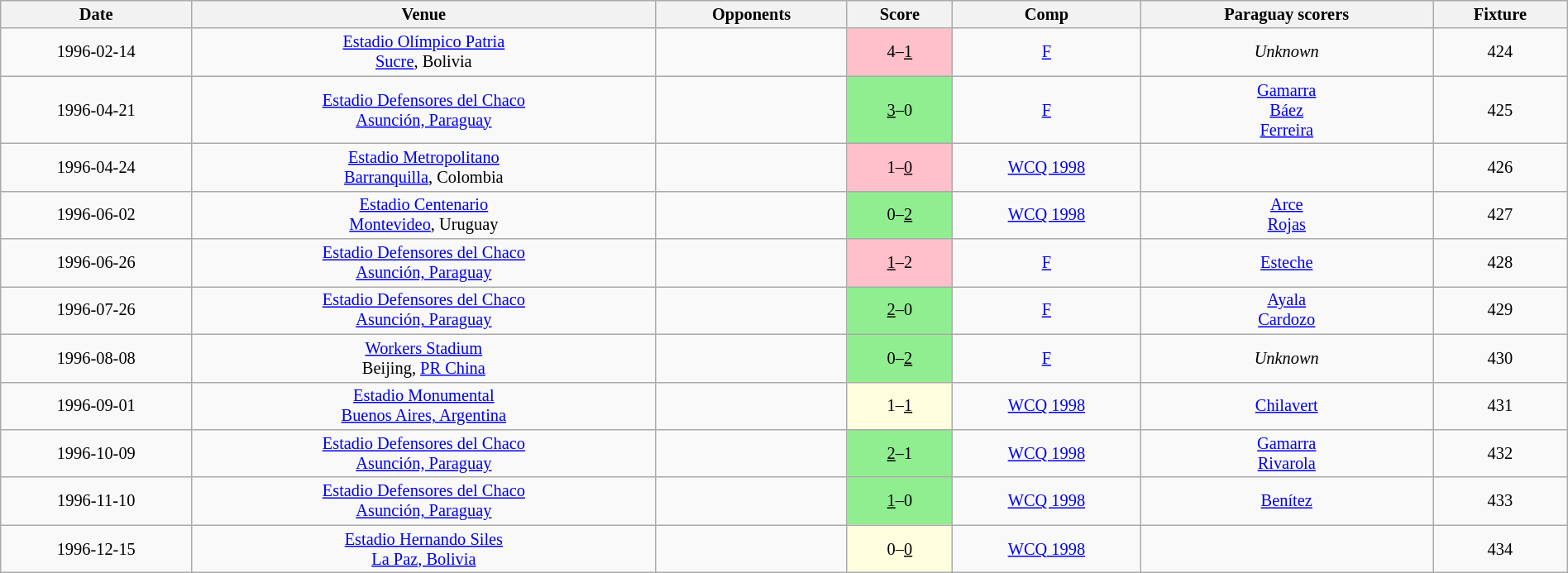<table class="wikitable" style="font-size:85%; text-align:center;" width="100%">
<tr>
<th>Date</th>
<th>Venue</th>
<th>Opponents</th>
<th>Score</th>
<th>Comp</th>
<th>Paraguay scorers</th>
<th>Fixture</th>
</tr>
<tr>
<td>1996-02-14</td>
<td><a href='#'>Estadio Olímpico Patria</a><br> <a href='#'>Sucre</a>, Bolivia</td>
<td></td>
<td bgcolor="pink">4–<u>1</u></td>
<td><a href='#'>F</a></td>
<td><em>Unknown</em></td>
<td>424</td>
</tr>
<tr>
<td>1996-04-21</td>
<td><a href='#'>Estadio Defensores del Chaco</a><br> <a href='#'>Asunción, Paraguay</a></td>
<td></td>
<td bgcolor="lightgreen"><u>3</u>–0</td>
<td><a href='#'>F</a></td>
<td><a href='#'>Gamarra</a> <br><a href='#'>Báez</a> <br><a href='#'>Ferreira</a> </td>
<td>425</td>
</tr>
<tr>
<td>1996-04-24</td>
<td><a href='#'>Estadio Metropolitano</a><br> <a href='#'>Barranquilla</a>, Colombia</td>
<td></td>
<td bgcolor="pink">1–<u>0</u></td>
<td><a href='#'>WCQ 1998</a></td>
<td></td>
<td>426</td>
</tr>
<tr>
<td>1996-06-02</td>
<td><a href='#'>Estadio Centenario</a><br> <a href='#'>Montevideo</a>, Uruguay</td>
<td></td>
<td bgcolor="lightgreen">0–<u>2</u></td>
<td><a href='#'>WCQ 1998</a></td>
<td><a href='#'>Arce</a> <br><a href='#'>Rojas</a> </td>
<td>427</td>
</tr>
<tr>
<td>1996-06-26</td>
<td><a href='#'>Estadio Defensores del Chaco</a><br> <a href='#'>Asunción, Paraguay</a></td>
<td></td>
<td bgcolor="pink"><u>1</u>–2</td>
<td><a href='#'>F</a></td>
<td><a href='#'>Esteche</a> </td>
<td>428</td>
</tr>
<tr>
<td>1996-07-26</td>
<td><a href='#'>Estadio Defensores del Chaco</a><br> <a href='#'>Asunción, Paraguay</a></td>
<td></td>
<td bgcolor="lightgreen"><u>2</u>–0</td>
<td><a href='#'>F</a></td>
<td><a href='#'>Ayala</a>  <br> <a href='#'>Cardozo</a> </td>
<td>429</td>
</tr>
<tr>
<td>1996-08-08</td>
<td><a href='#'>Workers Stadium</a><br> Beijing, <a href='#'>PR China</a></td>
<td></td>
<td bgcolor="lightgreen">0–<u>2</u></td>
<td><a href='#'>F</a></td>
<td><em>Unknown</em></td>
<td>430</td>
</tr>
<tr>
<td>1996-09-01</td>
<td><a href='#'>Estadio Monumental</a><br> <a href='#'>Buenos Aires, Argentina</a></td>
<td></td>
<td bgcolor="lightyellow">1–<u>1</u></td>
<td><a href='#'>WCQ 1998</a></td>
<td><a href='#'>Chilavert</a> </td>
<td>431</td>
</tr>
<tr>
<td>1996-10-09</td>
<td><a href='#'>Estadio Defensores del Chaco</a><br> <a href='#'>Asunción, Paraguay</a></td>
<td></td>
<td bgcolor="lightgreen"><u>2</u>–1</td>
<td><a href='#'>WCQ 1998</a></td>
<td><a href='#'>Gamarra</a>  <br> <a href='#'>Rivarola</a> </td>
<td>432</td>
</tr>
<tr>
<td>1996-11-10</td>
<td><a href='#'>Estadio Defensores del Chaco</a><br> <a href='#'>Asunción, Paraguay</a></td>
<td></td>
<td bgcolor="lightgreen"><u>1</u>–0</td>
<td><a href='#'>WCQ 1998</a></td>
<td><a href='#'>Benítez</a> </td>
<td>433</td>
</tr>
<tr>
<td>1996-12-15</td>
<td><a href='#'>Estadio Hernando Siles</a><br> <a href='#'>La Paz, Bolivia</a></td>
<td></td>
<td bgcolor="lightyellow">0–<u>0</u></td>
<td><a href='#'>WCQ 1998</a></td>
<td></td>
<td>434</td>
</tr>
</table>
